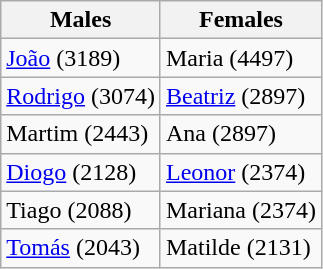<table class="wikitable">
<tr>
<th>Males</th>
<th>Females</th>
</tr>
<tr>
<td><a href='#'>João</a> (3189)</td>
<td>Maria (4497)</td>
</tr>
<tr>
<td><a href='#'>Rodrigo</a> (3074)</td>
<td><a href='#'>Beatriz</a> (2897)</td>
</tr>
<tr>
<td>Martim (2443)</td>
<td>Ana (2897)</td>
</tr>
<tr>
<td><a href='#'>Diogo</a> (2128)</td>
<td><a href='#'>Leonor</a> (2374)</td>
</tr>
<tr>
<td>Tiago (2088)</td>
<td>Mariana (2374)</td>
</tr>
<tr>
<td><a href='#'>Tomás</a> (2043)</td>
<td>Matilde (2131)</td>
</tr>
</table>
